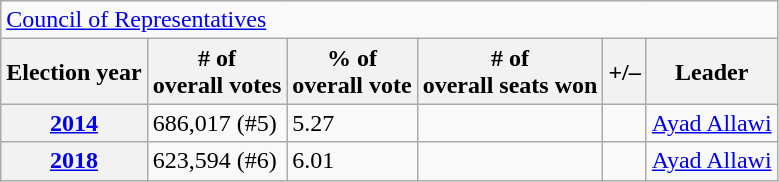<table class=wikitable>
<tr>
<td colspan=7><a href='#'>Council of Representatives</a></td>
</tr>
<tr>
<th>Election year</th>
<th># of<br>overall votes</th>
<th>% of<br>overall vote</th>
<th># of<br>overall seats won</th>
<th>+/–</th>
<th>Leader</th>
</tr>
<tr>
<th><a href='#'>2014</a></th>
<td>686,017 (#5)</td>
<td>5.27</td>
<td></td>
<td></td>
<td><a href='#'>Ayad Allawi</a></td>
</tr>
<tr>
<th rowspan=2><a href='#'>2018</a></th>
<td>623,594 (#6)</td>
<td>6.01</td>
<td></td>
<td></td>
<td><a href='#'>Ayad Allawi</a></td>
</tr>
</table>
